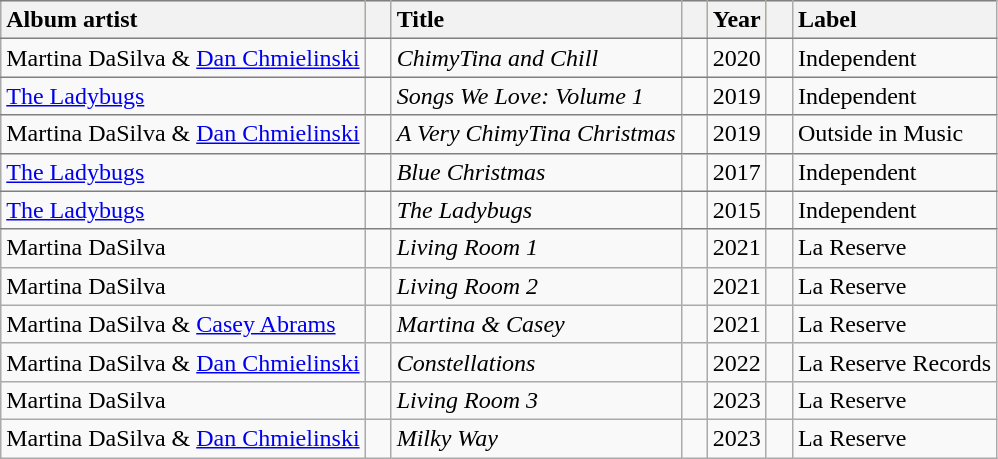<table class="wikitable">
<tr style="background:#ffdead;">
<th style="text-align:left; border-bottom:1px solid gray; border-top:1px solid gray;">Album artist</th>
<th style="width:10px; border-bottom:1px solid gray; border-top:1px solid gray;"></th>
<th style="text-align:left; border-bottom:1px solid gray; border-top:1px solid gray;">Title</th>
<th style="width:10px; border-bottom:1px solid gray; border-top:1px solid gray;"></th>
<th style="text-align:left; border-bottom:1px solid gray; border-top:1px solid gray;">Year</th>
<th style="width:10px; border-bottom:1px solid gray; border-top:1px solid gray;"></th>
<th style="text-align:left; border-bottom:1px solid gray; border-top:1px solid gray;">Label</th>
</tr>
<tr>
<td style="border-bottom:1px solid gray;">Martina DaSilva & <a href='#'>Dan Chmielinski</a></td>
<td style="border-bottom:1px solid gray;"></td>
<td style="border-bottom:1px solid gray;"><em>ChimyTina and Chill</em></td>
<td style="border-bottom:1px solid gray;"></td>
<td style="border-bottom:1px solid gray;">2020</td>
<td style="border-bottom:1px solid gray;"></td>
<td style="border-bottom:1px solid gray;">Independent</td>
</tr>
<tr>
<td style="border-bottom:1px solid gray;"><a href='#'>The Ladybugs</a></td>
<td style="border-bottom:1px solid gray;"></td>
<td style="border-bottom:1px solid gray;"><em>Songs We Love: Volume 1</em></td>
<td style="border-bottom:1px solid gray;"></td>
<td style="border-bottom:1px solid gray;">2019</td>
<td style="border-bottom:1px solid gray;"></td>
<td style="border-bottom:1px solid gray;">Independent</td>
</tr>
<tr>
<td style="border-bottom:1px solid gray;">Martina DaSilva & <a href='#'>Dan Chmielinski</a></td>
<td style="border-bottom:1px solid gray;"></td>
<td style="border-bottom:1px solid gray;"><em>A Very ChimyTina Christmas</em></td>
<td style="border-bottom:1px solid gray;"></td>
<td style="border-bottom:1px solid gray;">2019</td>
<td style="border-bottom:1px solid gray;"></td>
<td style="border-bottom:1px solid gray;">Outside in Music</td>
</tr>
<tr>
<td style="border-bottom:1px solid gray;"><a href='#'>The Ladybugs</a></td>
<td style="border-bottom:1px solid gray;"></td>
<td style="border-bottom:1px solid gray;"><em>Blue Christmas</em></td>
<td style="border-bottom:1px solid gray;"></td>
<td style="border-bottom:1px solid gray;">2017</td>
<td style="border-bottom:1px solid gray;"></td>
<td style="border-bottom:1px solid gray;">Independent</td>
</tr>
<tr>
<td style="border-bottom:1px solid gray;"><a href='#'>The Ladybugs</a></td>
<td style="border-bottom:1px solid gray;"></td>
<td style="border-bottom:1px solid gray;"><em>The Ladybugs</em></td>
<td style="border-bottom:1px solid gray;"></td>
<td style="border-bottom:1px solid gray;">2015</td>
<td style="border-bottom:1px solid gray;"></td>
<td style="border-bottom:1px solid gray;">Independent</td>
</tr>
<tr>
<td>Martina DaSilva</td>
<td></td>
<td><em>Living Room 1</em></td>
<td></td>
<td>2021</td>
<td></td>
<td>La Reserve</td>
</tr>
<tr>
<td>Martina DaSilva</td>
<td></td>
<td><em>Living Room 2</em></td>
<td></td>
<td>2021</td>
<td></td>
<td>La Reserve</td>
</tr>
<tr>
<td>Martina DaSilva & <a href='#'>Casey Abrams</a></td>
<td></td>
<td><em>Martina & Casey</em></td>
<td></td>
<td>2021</td>
<td></td>
<td>La Reserve</td>
</tr>
<tr>
<td>Martina DaSilva & <a href='#'>Dan Chmielinski</a></td>
<td></td>
<td><em>Constellations</em></td>
<td></td>
<td>2022</td>
<td></td>
<td>La Reserve Records</td>
</tr>
<tr>
<td>Martina DaSilva</td>
<td></td>
<td><em>Living Room 3</em></td>
<td></td>
<td>2023</td>
<td></td>
<td>La Reserve</td>
</tr>
<tr>
<td>Martina DaSilva & <a href='#'>Dan Chmielinski</a></td>
<td></td>
<td><em>Milky Way</em></td>
<td></td>
<td>2023</td>
<td></td>
<td>La Reserve</td>
</tr>
</table>
